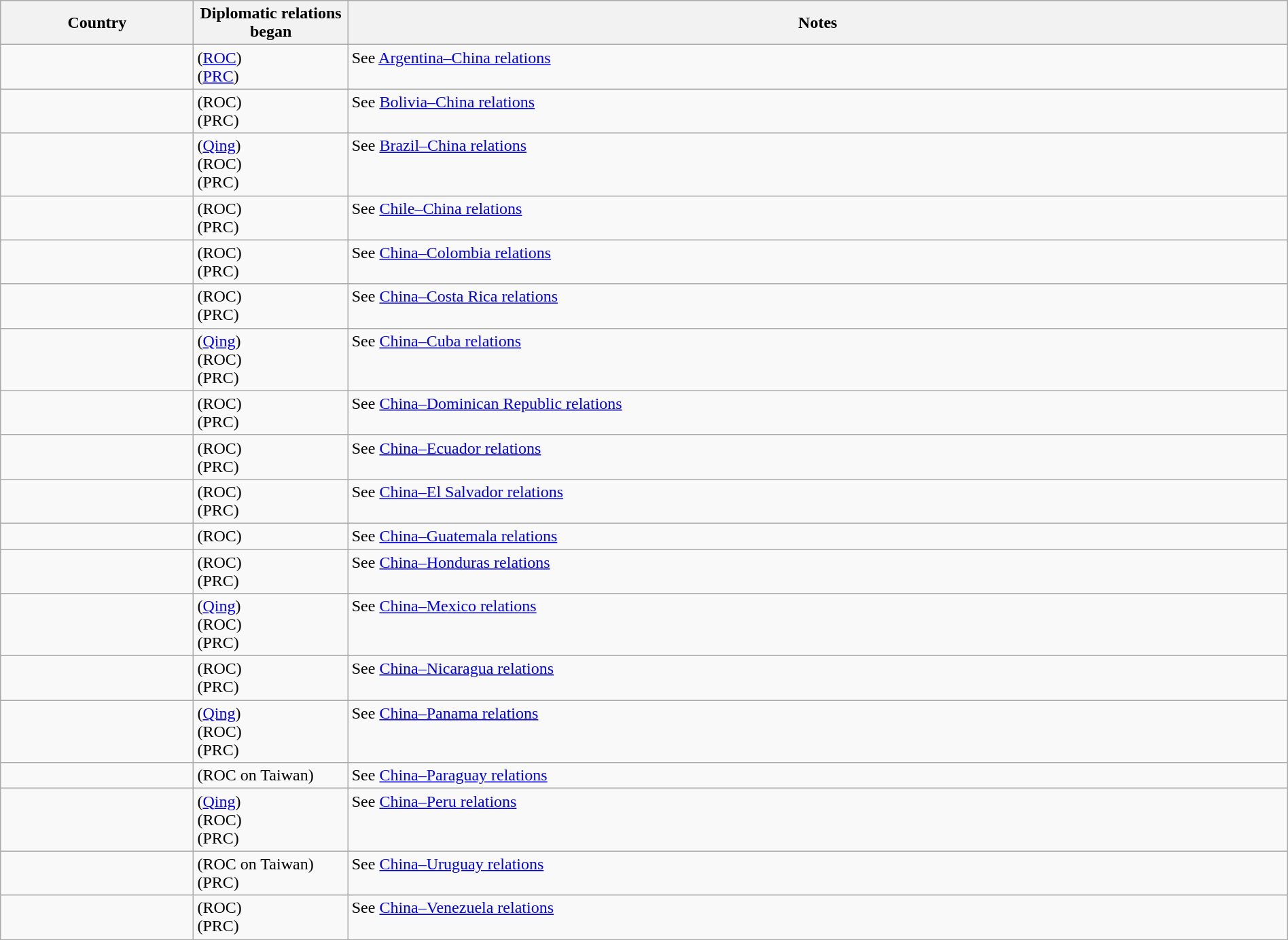<table class="wikitable sortable" style="width:100%; margin:auto;">
<tr>
<th style="width:15%;">Country</th>
<th style="width:12%;">Diplomatic relations began</th>
<th>Notes</th>
</tr>
<tr valign="top">
<td></td>
<td> (<a href='#'>ROC</a>)<br> (<a href='#'>PRC</a>)</td>
<td>See <a href='#'>Argentina–China relations</a></td>
</tr>
<tr valign="top">
<td></td>
<td> (ROC)<br> (PRC)</td>
<td>See <a href='#'>Bolivia–China relations</a></td>
</tr>
<tr valign="top">
<td></td>
<td> (<a href='#'>Qing</a>)<br> (ROC)<br> (PRC)</td>
<td>See <a href='#'>Brazil–China relations</a></td>
</tr>
<tr valign="top">
<td></td>
<td> (ROC)<br> (PRC)</td>
<td>See <a href='#'>Chile–China relations</a></td>
</tr>
<tr valign="top">
<td></td>
<td> (ROC)<br> (PRC)</td>
<td>See <a href='#'>China–Colombia relations</a></td>
</tr>
<tr valign="top">
<td></td>
<td> (ROC)<br> (PRC)</td>
<td>See <a href='#'>China–Costa Rica relations</a></td>
</tr>
<tr valign="top">
<td></td>
<td> (<a href='#'>Qing</a>)<br> (ROC)<br> (PRC)</td>
<td>See <a href='#'>China–Cuba relations</a></td>
</tr>
<tr valign="top">
<td></td>
<td> (ROC)<br> (PRC)</td>
<td>See <a href='#'>China–Dominican Republic relations</a></td>
</tr>
<tr valign="top">
<td></td>
<td> (ROC)<br> (PRC)</td>
<td>See <a href='#'>China–Ecuador relations</a></td>
</tr>
<tr valign="top">
<td></td>
<td> (ROC)<br> (PRC)</td>
<td>See <a href='#'>China–El Salvador relations</a></td>
</tr>
<tr valign="top">
<td></td>
<td> (ROC)</td>
<td>See <a href='#'>China–Guatemala relations</a></td>
</tr>
<tr valign="top">
<td></td>
<td> (ROC)<br> (PRC)</td>
<td>See <a href='#'>China–Honduras relations</a></td>
</tr>
<tr valign="top">
<td></td>
<td> (<a href='#'>Qing</a>)<br> (ROC)<br> (PRC)</td>
<td>See <a href='#'>China–Mexico relations</a></td>
</tr>
<tr valign="top">
<td></td>
<td> (ROC)<br> (PRC)</td>
<td>See <a href='#'>China–Nicaragua relations</a></td>
</tr>
<tr valign="top">
<td></td>
<td> (<a href='#'>Qing</a>)<br> (ROC)<br> (PRC)</td>
<td>See <a href='#'>China–Panama relations</a></td>
</tr>
<tr valign="top">
<td></td>
<td> (ROC on Taiwan)</td>
<td>See <a href='#'>China–Paraguay relations</a></td>
</tr>
<tr valign="top">
<td></td>
<td> (<a href='#'>Qing</a>)<br> (ROC)<br> (PRC)</td>
<td>See <a href='#'>China–Peru relations</a></td>
</tr>
<tr valign="top">
<td></td>
<td> (ROC on Taiwan)<br> (PRC)</td>
<td>See <a href='#'>China–Uruguay relations</a></td>
</tr>
<tr valign="top">
<td></td>
<td> (ROC)<br> (PRC)</td>
<td>See <a href='#'>China–Venezuela relations</a></td>
</tr>
</table>
